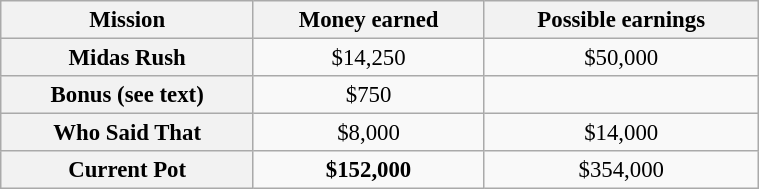<table class="wikitable plainrowheaders floatright" style="font-size: 95%; margin: 10px; text-align: center;" align="right" width="40%">
<tr>
<th scope="col">Mission</th>
<th scope="col">Money earned</th>
<th scope="col">Possible earnings</th>
</tr>
<tr>
<th scope="row">Midas Rush</th>
<td>$14,250</td>
<td>$50,000</td>
</tr>
<tr>
<th scope="row">Bonus (see text)</th>
<td>$750</td>
<td></td>
</tr>
<tr>
<th scope="row">Who Said That</th>
<td>$8,000</td>
<td>$14,000</td>
</tr>
<tr>
<th scope="row"><strong><span>Current Pot</span></strong></th>
<td><strong><span>$152,000</span></strong></td>
<td>$354,000</td>
</tr>
</table>
